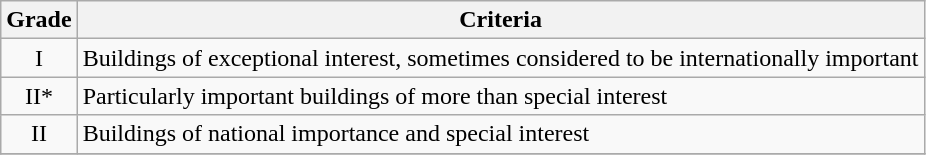<table class="wikitable" border="1">
<tr>
<th>Grade</th>
<th>Criteria</th>
</tr>
<tr>
<td align="center" >I</td>
<td>Buildings of exceptional interest, sometimes considered to be internationally important</td>
</tr>
<tr>
<td align="center" >II*</td>
<td>Particularly important buildings of more than special interest</td>
</tr>
<tr>
<td align="center" >II</td>
<td>Buildings of national importance and special interest</td>
</tr>
<tr>
</tr>
</table>
